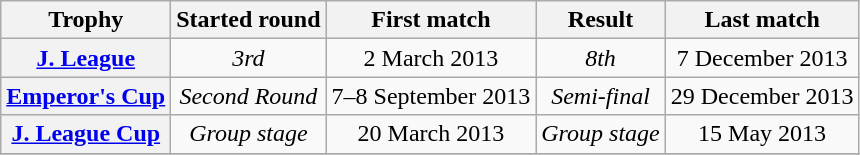<table class="wikitable">
<tr>
<th>Trophy</th>
<th>Started round</th>
<th>First match</th>
<th>Result</th>
<th>Last match</th>
</tr>
<tr>
<th><a href='#'>J. League</a></th>
<td align="center"><em>3rd</em></td>
<td align="center">2 March 2013</td>
<td align="center"><em>8th</em></td>
<td align="center">7 December 2013</td>
</tr>
<tr>
<th><a href='#'>Emperor's Cup</a></th>
<td align="center"><em>Second Round</em></td>
<td align="center">7–8 September 2013</td>
<td align="center"><em>Semi-final</em></td>
<td align="center">29 December 2013</td>
</tr>
<tr>
<th><a href='#'>J. League Cup</a></th>
<td align="center"><em>Group stage</em></td>
<td align="center">20 March 2013</td>
<td align="center"><em>Group stage</em></td>
<td align="center">15 May 2013</td>
</tr>
<tr>
</tr>
</table>
